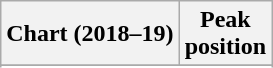<table class="wikitable sortable plainrowheaders" style="text-align:center">
<tr>
<th>Chart (2018–19)</th>
<th>Peak<br>position</th>
</tr>
<tr>
</tr>
<tr>
</tr>
<tr>
</tr>
</table>
